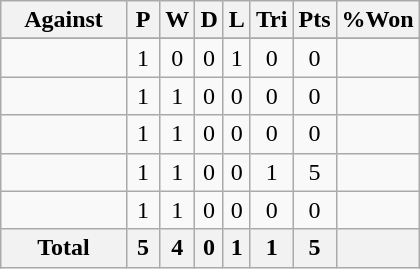<table class="wikitable sortable"  style="text-align:center; font-size:100%;">
<tr>
<th style="width:30%;">Against</th>
<th abbr="Played" style="width:15px;">P</th>
<th abbr="Won" style="width:10px;">W</th>
<th abbr="Drawn" style="width:10px;">D</th>
<th abbr="Lost" style="width:10px;">L</th>
<th abbr="Tries" style="width:15px;">Tri</th>
<th abbr="Points" style="width:18px;">Pts</th>
<th abbr="Won" style="width:18px;">%Won</th>
</tr>
<tr bgcolor="#d0ffd0" align="center">
</tr>
<tr>
<td align="left"></td>
<td>1</td>
<td>0</td>
<td>0</td>
<td>1</td>
<td>0</td>
<td>0</td>
<td></td>
</tr>
<tr>
<td align="left"></td>
<td>1</td>
<td>1</td>
<td>0</td>
<td>0</td>
<td>0</td>
<td>0</td>
<td></td>
</tr>
<tr>
<td align="left"></td>
<td>1</td>
<td>1</td>
<td>0</td>
<td>0</td>
<td>0</td>
<td>0</td>
<td></td>
</tr>
<tr>
<td align="left"></td>
<td>1</td>
<td>1</td>
<td>0</td>
<td>0</td>
<td>1</td>
<td>5</td>
<td></td>
</tr>
<tr>
<td align="left"></td>
<td>1</td>
<td>1</td>
<td>0</td>
<td>0</td>
<td>0</td>
<td>0</td>
<td></td>
</tr>
<tr>
<th>Total</th>
<th>5</th>
<th>4</th>
<th>0</th>
<th>1</th>
<th>1</th>
<th>5</th>
<th></th>
</tr>
</table>
